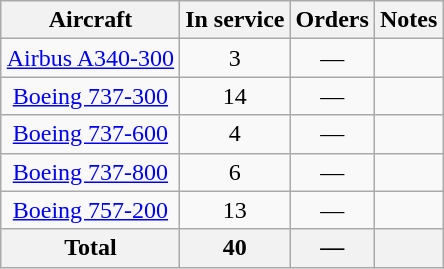<table class="wikitable" style="margin:1em auto; border-collapse:collapse;text-align:center">
<tr>
<th style=>Aircraft</th>
<th style=>In service</th>
<th style=>Orders</th>
<th style=>Notes</th>
</tr>
<tr>
<td><a href='#'>Airbus A340-300</a></td>
<td>3</td>
<td>—</td>
<td></td>
</tr>
<tr>
<td><a href='#'>Boeing 737-300</a></td>
<td>14</td>
<td>—</td>
<td></td>
</tr>
<tr>
<td><a href='#'>Boeing 737-600</a></td>
<td>4</td>
<td>—</td>
<td></td>
</tr>
<tr>
<td><a href='#'>Boeing 737-800</a></td>
<td>6</td>
<td>—</td>
<td></td>
</tr>
<tr>
<td><a href='#'>Boeing 757-200</a></td>
<td>13</td>
<td>—</td>
<td></td>
</tr>
<tr>
<th>Total</th>
<th>40</th>
<th>—</th>
<th colspan=2></th>
</tr>
</table>
